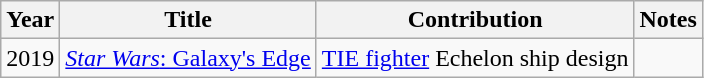<table class="wikitable">
<tr>
<th scope="col">Year</th>
<th scope="col">Title</th>
<th scope="col">Contribution</th>
<th scope="col">Notes</th>
</tr>
<tr>
<td>2019</td>
<td><a href='#'><em>Star Wars</em>: Galaxy's Edge</a></td>
<td><a href='#'>TIE fighter</a> Echelon ship design</td>
<td></td>
</tr>
</table>
